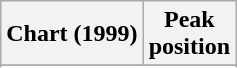<table class="wikitable">
<tr>
<th align="left">Chart (1999)</th>
<th align="center">Peak<br>position</th>
</tr>
<tr>
</tr>
<tr>
</tr>
<tr>
</tr>
<tr>
</tr>
<tr>
</tr>
<tr>
</tr>
</table>
